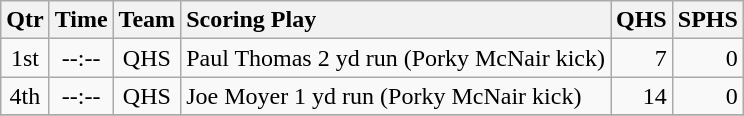<table class="wikitable">
<tr>
<th style="text-align: center;">Qtr</th>
<th style="text-align: center;">Time</th>
<th style="text-align: center;">Team</th>
<th style="text-align: left;">Scoring Play</th>
<th style="text-align: right;">QHS</th>
<th style="text-align: right;">SPHS</th>
</tr>
<tr>
<td style="text-align: center;">1st</td>
<td style="text-align: center;">--:--</td>
<td style="text-align: center;">QHS</td>
<td style="text-align: left;">Paul Thomas 2 yd run (Porky McNair kick)</td>
<td style="text-align: right;">7</td>
<td style="text-align: right;">0</td>
</tr>
<tr>
<td style="text-align: center;">4th</td>
<td style="text-align: center;">--:--</td>
<td style="text-align: center;">QHS</td>
<td style="text-align: left;">Joe Moyer 1 yd run (Porky McNair kick)</td>
<td style="text-align: right;">14</td>
<td style="text-align: right;">0</td>
</tr>
<tr>
</tr>
</table>
